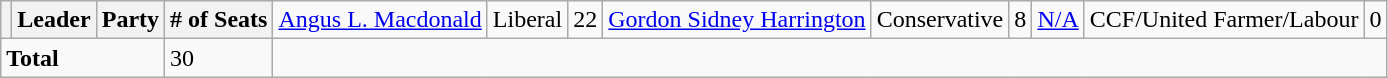<table class="wikitable">
<tr>
<th></th>
<th>Leader</th>
<th>Party</th>
<th># of Seats<br></th>
<td><a href='#'>Angus L. Macdonald</a></td>
<td>Liberal</td>
<td>22<br></td>
<td><a href='#'>Gordon Sidney Harrington</a></td>
<td>Conservative</td>
<td>8<br></td>
<td><a href='#'>N/A</a></td>
<td>CCF/United Farmer/Labour</td>
<td>0</td>
</tr>
<tr>
<td colspan="3"><strong>Total</strong></td>
<td>30</td>
</tr>
</table>
